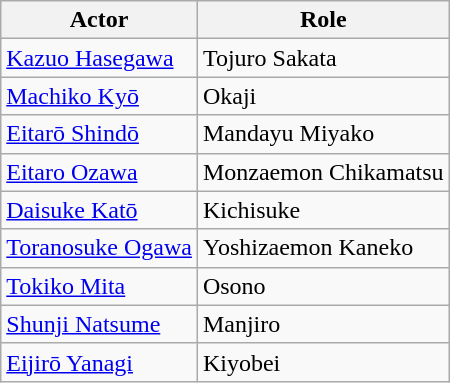<table class="wikitable">
<tr>
<th>Actor</th>
<th>Role</th>
</tr>
<tr>
<td><a href='#'>Kazuo Hasegawa</a></td>
<td>Tojuro Sakata</td>
</tr>
<tr>
<td><a href='#'>Machiko Kyō</a></td>
<td>Okaji</td>
</tr>
<tr>
<td><a href='#'>Eitarō Shindō</a></td>
<td>Mandayu Miyako</td>
</tr>
<tr>
<td><a href='#'>Eitaro Ozawa</a></td>
<td>Monzaemon Chikamatsu</td>
</tr>
<tr>
<td><a href='#'>Daisuke Katō</a></td>
<td>Kichisuke</td>
</tr>
<tr>
<td><a href='#'>Toranosuke Ogawa</a></td>
<td>Yoshizaemon Kaneko</td>
</tr>
<tr>
<td><a href='#'>Tokiko Mita</a></td>
<td>Osono</td>
</tr>
<tr>
<td><a href='#'>Shunji Natsume</a></td>
<td>Manjiro</td>
</tr>
<tr>
<td><a href='#'>Eijirō Yanagi</a></td>
<td>Kiyobei</td>
</tr>
</table>
